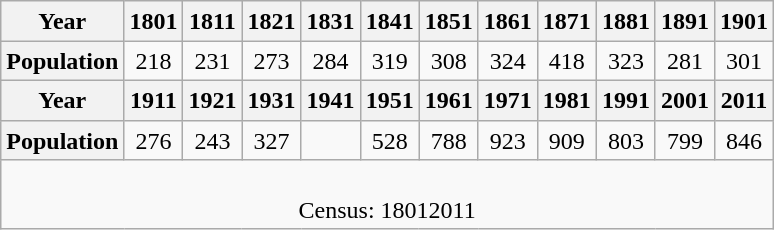<table class="wikitable" style="text-align:center; line-height:120%;">
<tr>
<th>Year</th>
<th>1801</th>
<th>1811</th>
<th>1821</th>
<th>1831</th>
<th>1841</th>
<th>1851</th>
<th>1861</th>
<th>1871</th>
<th>1881</th>
<th>1891</th>
<th>1901</th>
</tr>
<tr>
<th>Population</th>
<td>218</td>
<td>231</td>
<td>273</td>
<td>284</td>
<td>319</td>
<td>308</td>
<td>324</td>
<td>418</td>
<td>323</td>
<td>281</td>
<td>301</td>
</tr>
<tr>
<th>Year</th>
<th>1911</th>
<th>1921</th>
<th>1931</th>
<th>1941</th>
<th>1951</th>
<th>1961</th>
<th>1971</th>
<th>1981</th>
<th>1991</th>
<th>2001</th>
<th>2011</th>
</tr>
<tr>
<th>Population</th>
<td>276</td>
<td>243</td>
<td>327</td>
<td></td>
<td>528</td>
<td>788</td>
<td>923</td>
<td>909</td>
<td>803</td>
<td>799</td>
<td>846</td>
</tr>
<tr>
<td colspan="12" style="text-align:center;"><br>Census: 18012011</td>
</tr>
</table>
